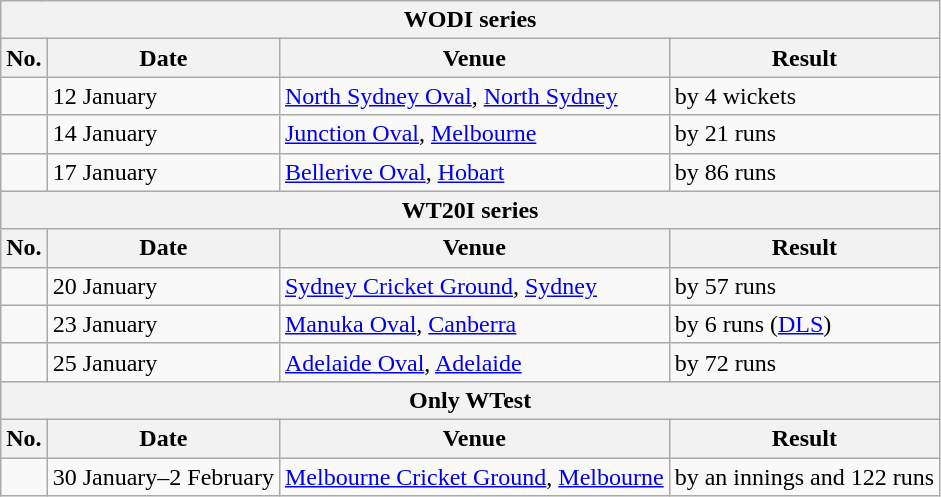<table class="wikitable">
<tr>
<th colspan="4">WODI series</th>
</tr>
<tr>
<th>No.</th>
<th>Date</th>
<th>Venue</th>
<th>Result</th>
</tr>
<tr>
<td></td>
<td>12 January</td>
<td><a href='#'>North Sydney Oval</a>, <a href='#'>North Sydney</a></td>
<td> by 4 wickets</td>
</tr>
<tr>
<td></td>
<td>14 January</td>
<td><a href='#'>Junction Oval</a>, <a href='#'>Melbourne</a></td>
<td> by 21 runs</td>
</tr>
<tr>
<td></td>
<td>17 January</td>
<td><a href='#'>Bellerive Oval</a>, <a href='#'>Hobart</a></td>
<td> by 86 runs</td>
</tr>
<tr>
<th colspan="4">WT20I series</th>
</tr>
<tr>
<th>No.</th>
<th>Date</th>
<th>Venue</th>
<th>Result</th>
</tr>
<tr>
<td></td>
<td>20 January</td>
<td><a href='#'>Sydney Cricket Ground</a>, <a href='#'>Sydney</a></td>
<td> by 57 runs</td>
</tr>
<tr>
<td></td>
<td>23 January</td>
<td><a href='#'>Manuka Oval</a>, <a href='#'>Canberra</a></td>
<td> by 6 runs (<a href='#'>DLS</a>)</td>
</tr>
<tr>
<td></td>
<td>25 January</td>
<td><a href='#'>Adelaide Oval</a>, <a href='#'>Adelaide</a></td>
<td> by 72 runs</td>
</tr>
<tr>
<th colspan="4">Only WTest</th>
</tr>
<tr>
<th>No.</th>
<th>Date</th>
<th>Venue</th>
<th>Result</th>
</tr>
<tr>
<td></td>
<td>30 January–2 February</td>
<td><a href='#'>Melbourne Cricket Ground</a>, <a href='#'>Melbourne</a></td>
<td> by an innings and 122 runs</td>
</tr>
</table>
